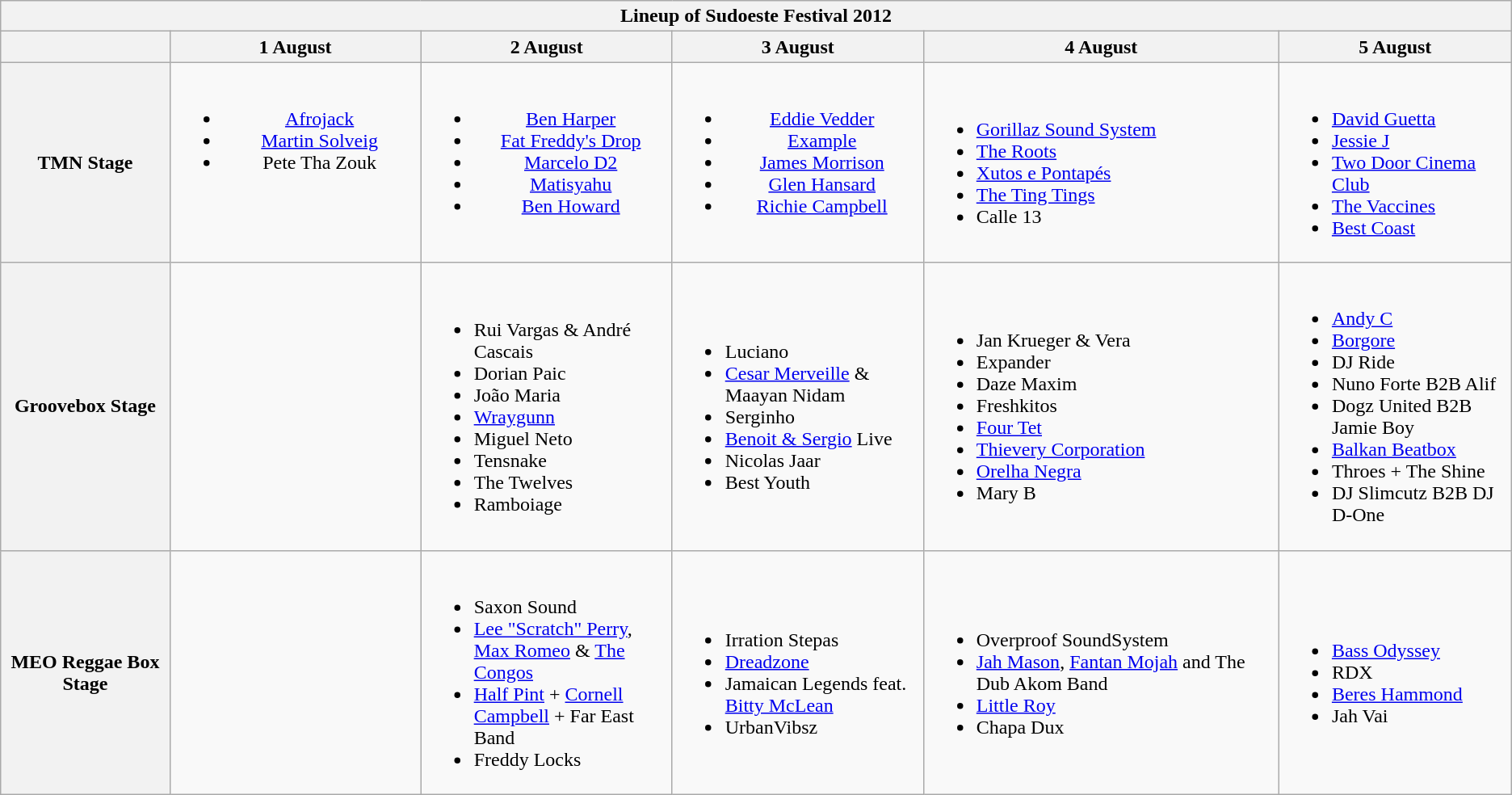<table class="wikitable mw-collapsible">
<tr>
<th colspan="6">Lineup of Sudoeste Festival 2012</th>
</tr>
<tr>
<th></th>
<th>1 August</th>
<th>2 August</th>
<th>3 August</th>
<th>4 August</th>
<th>5 August</th>
</tr>
<tr>
<th><strong>TMN Stage</strong></th>
<td width="200" align="center" valign="top"><br><ul><li><a href='#'>Afrojack</a></li><li><a href='#'>Martin Solveig</a></li><li>Pete Tha Zouk</li></ul></td>
<td width="200" align="center" valign="top"><br><ul><li><a href='#'>Ben Harper</a></li><li><a href='#'>Fat Freddy's Drop</a></li><li><a href='#'>Marcelo D2</a></li><li><a href='#'>Matisyahu</a></li><li><a href='#'>Ben Howard</a></li></ul></td>
<td width="200" align="center" valign="top"><br><ul><li><a href='#'>Eddie Vedder</a></li><li><a href='#'>Example</a></li><li><a href='#'>James Morrison</a></li><li><a href='#'>Glen Hansard</a></li><li><a href='#'>Richie Campbell</a></li></ul></td>
<td><br><ul><li><a href='#'>Gorillaz Sound System</a></li><li><a href='#'>The Roots</a></li><li><a href='#'>Xutos e Pontapés</a></li><li><a href='#'>The Ting Tings</a></li><li>Calle 13</li></ul></td>
<td><br><ul><li><a href='#'>David Guetta</a></li><li><a href='#'>Jessie J</a></li><li><a href='#'>Two Door Cinema Club</a></li><li><a href='#'>The Vaccines</a></li><li><a href='#'>Best Coast</a></li></ul></td>
</tr>
<tr>
<th>Groovebox Stage</th>
<td></td>
<td><br><ul><li>Rui Vargas & André Cascais</li><li>Dorian Paic</li><li>João Maria</li><li><a href='#'>Wraygunn</a></li><li>Miguel Neto</li><li>Tensnake</li><li>The Twelves</li><li>Ramboiage</li></ul></td>
<td><br><ul><li>Luciano</li><li><a href='#'>Cesar Merveille</a> & Maayan Nidam</li><li>Serginho</li><li><a href='#'>Benoit & Sergio</a> Live</li><li>Nicolas Jaar</li><li>Best Youth</li></ul></td>
<td><br><ul><li>Jan Krueger & Vera</li><li>Expander</li><li>Daze Maxim</li><li>Freshkitos</li><li><a href='#'>Four Tet</a></li><li><a href='#'>Thievery Corporation</a></li><li><a href='#'>Orelha Negra</a></li><li>Mary B</li></ul></td>
<td><br><ul><li><a href='#'>Andy C</a></li><li><a href='#'>Borgore</a></li><li>DJ Ride</li><li>Nuno Forte B2B Alif</li><li>Dogz United B2B Jamie Boy</li><li><a href='#'>Balkan Beatbox</a></li><li>Throes + The Shine</li><li>DJ Slimcutz B2B DJ D-One</li></ul></td>
</tr>
<tr>
<th><strong>MEO Reggae Box Stage</strong></th>
<td></td>
<td><br><ul><li>Saxon Sound</li><li><a href='#'>Lee "Scratch" Perry</a>, <a href='#'>Max Romeo</a> & <a href='#'>The Congos</a></li><li><a href='#'>Half Pint</a> + <a href='#'>Cornell Campbell</a> + Far East Band</li><li>Freddy Locks</li></ul></td>
<td><br><ul><li>Irration Stepas</li><li><a href='#'>Dreadzone</a></li><li>Jamaican Legends feat. <a href='#'>Bitty McLean</a></li><li>UrbanVibsz</li></ul></td>
<td><br><ul><li>Overproof SoundSystem</li><li><a href='#'>Jah Mason</a>, <a href='#'>Fantan Mojah</a> and The Dub Akom Band</li><li><a href='#'>Little Roy</a></li><li>Chapa Dux</li></ul></td>
<td><br><ul><li><a href='#'>Bass Odyssey</a></li><li>RDX</li><li><a href='#'>Beres Hammond</a></li><li>Jah Vai</li></ul></td>
</tr>
</table>
